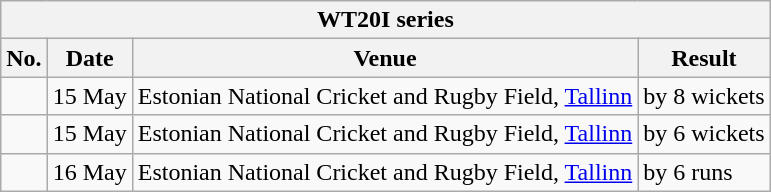<table class="wikitable">
<tr>
<th colspan="5">WT20I series</th>
</tr>
<tr>
<th>No.</th>
<th>Date</th>
<th>Venue</th>
<th>Result</th>
</tr>
<tr>
<td></td>
<td>15 May</td>
<td>Estonian National Cricket and Rugby Field, <a href='#'>Tallinn</a></td>
<td> by 8 wickets</td>
</tr>
<tr>
<td></td>
<td>15 May</td>
<td>Estonian National Cricket and Rugby Field, <a href='#'>Tallinn</a></td>
<td> by 6 wickets</td>
</tr>
<tr>
<td></td>
<td>16 May</td>
<td>Estonian National Cricket and Rugby Field, <a href='#'>Tallinn</a></td>
<td> by 6 runs</td>
</tr>
</table>
